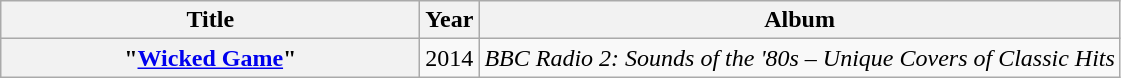<table class="wikitable plainrowheaders" style="text-align:center;">
<tr>
<th scope="col" style="width:17em;">Title</th>
<th scope="col" style="width:1em;">Year</th>
<th scope="col">Album</th>
</tr>
<tr>
<th scope="row">"<a href='#'>Wicked Game</a>"</th>
<td>2014</td>
<td><em>BBC Radio 2: Sounds of the '80s – Unique Covers of Classic Hits</em></td>
</tr>
</table>
